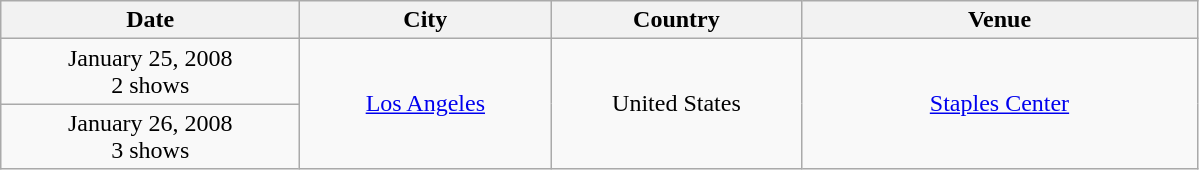<table class="wikitable" style="text-align:center;">
<tr>
<th scope="col" style="width:12em;">Date</th>
<th scope="col" style="width:10em;">City</th>
<th scope="col" style="width:10em;">Country</th>
<th scope="col" style="width:16em;">Venue</th>
</tr>
<tr>
<td>January 25, 2008<br>2 shows</td>
<td rowspan="2"><a href='#'>Los Angeles</a></td>
<td rowspan="2">United States</td>
<td rowspan="2"><a href='#'>Staples Center</a></td>
</tr>
<tr>
<td>January 26, 2008<br>3 shows</td>
</tr>
</table>
